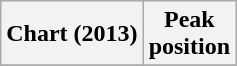<table class="wikitable sortable plainrowheaders">
<tr>
<th>Chart (2013)</th>
<th>Peak<br>position</th>
</tr>
<tr>
</tr>
</table>
